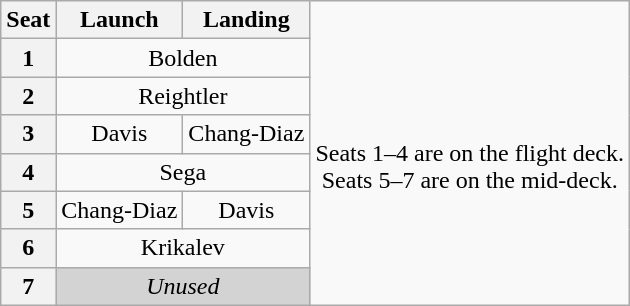<table class="wikitable" style="text-align:center">
<tr>
<th>Seat</th>
<th>Launch</th>
<th>Landing</th>
<td rowspan=8><br>Seats 1–4 are on the flight deck.<br>Seats 5–7 are on the mid-deck.</td>
</tr>
<tr>
<th>1</th>
<td colspan=2>Bolden</td>
</tr>
<tr>
<th>2</th>
<td colspan=2>Reightler</td>
</tr>
<tr>
<th>3</th>
<td>Davis</td>
<td>Chang-Diaz</td>
</tr>
<tr>
<th>4</th>
<td colspan=2>Sega</td>
</tr>
<tr>
<th>5</th>
<td>Chang-Diaz</td>
<td>Davis</td>
</tr>
<tr>
<th>6</th>
<td colspan=2>Krikalev</td>
</tr>
<tr>
<th>7</th>
<td colspan=2 style="background-color:lightgray"><em>Unused</em></td>
</tr>
</table>
